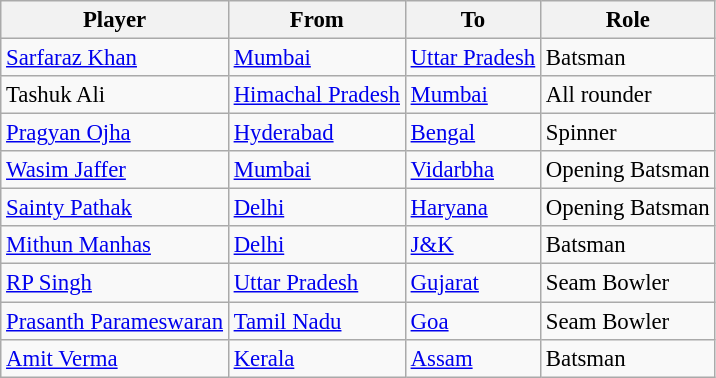<table class="wikitable sortable" style="font-size:95%">
<tr>
<th>Player</th>
<th>From</th>
<th>To</th>
<th>Role</th>
</tr>
<tr>
<td><a href='#'>Sarfaraz Khan</a></td>
<td><a href='#'>Mumbai</a></td>
<td><a href='#'>Uttar Pradesh</a></td>
<td>Batsman</td>
</tr>
<tr>
<td>Tashuk Ali</td>
<td><a href='#'>Himachal Pradesh</a></td>
<td><a href='#'>Mumbai</a></td>
<td>All rounder</td>
</tr>
<tr>
<td><a href='#'>Pragyan Ojha</a></td>
<td><a href='#'>Hyderabad</a></td>
<td><a href='#'>Bengal</a></td>
<td>Spinner</td>
</tr>
<tr>
<td><a href='#'>Wasim Jaffer</a></td>
<td><a href='#'>Mumbai</a></td>
<td><a href='#'>Vidarbha</a></td>
<td>Opening Batsman</td>
</tr>
<tr>
<td><a href='#'>Sainty Pathak</a></td>
<td><a href='#'>Delhi</a></td>
<td><a href='#'>Haryana</a></td>
<td>Opening Batsman</td>
</tr>
<tr>
<td><a href='#'>Mithun Manhas</a></td>
<td><a href='#'>Delhi</a></td>
<td><a href='#'>J&K</a></td>
<td>Batsman</td>
</tr>
<tr>
<td><a href='#'>RP Singh</a></td>
<td><a href='#'>Uttar Pradesh</a></td>
<td><a href='#'>Gujarat</a></td>
<td>Seam Bowler</td>
</tr>
<tr>
<td><a href='#'>Prasanth Parameswaran</a></td>
<td><a href='#'>Tamil Nadu</a></td>
<td><a href='#'>Goa</a></td>
<td>Seam Bowler</td>
</tr>
<tr>
<td><a href='#'>Amit Verma</a></td>
<td><a href='#'>Kerala</a></td>
<td><a href='#'>Assam</a></td>
<td>Batsman</td>
</tr>
</table>
